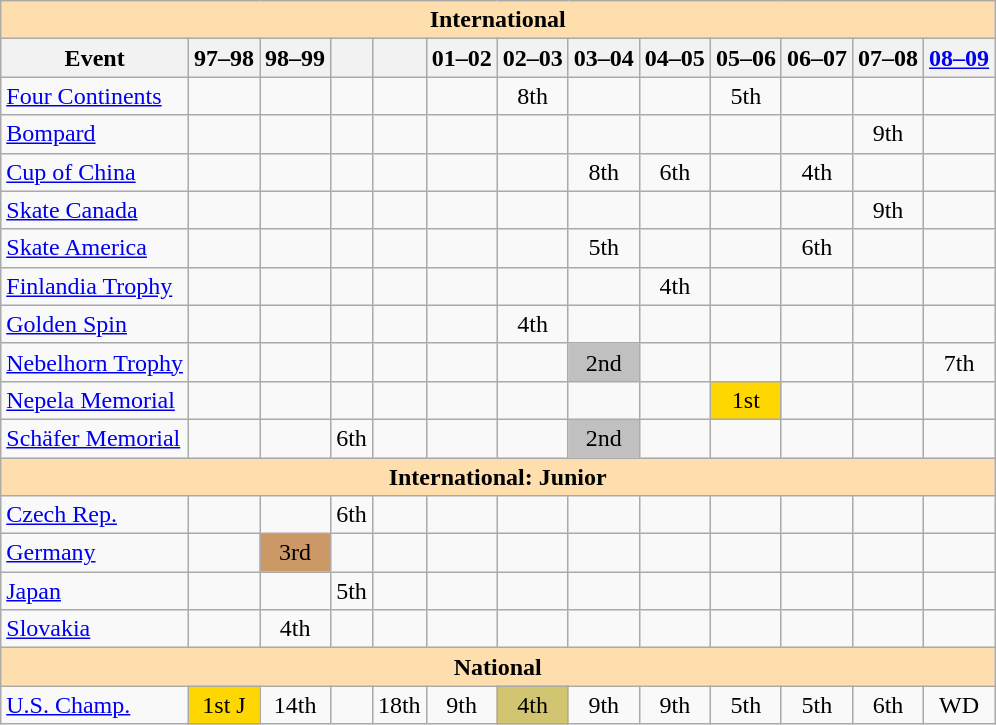<table class="wikitable" style="text-align:center">
<tr>
<th colspan="13" style="background-color: #ffdead; " align="center">International</th>
</tr>
<tr>
<th>Event</th>
<th>97–98</th>
<th>98–99</th>
<th></th>
<th></th>
<th>01–02</th>
<th>02–03</th>
<th>03–04</th>
<th>04–05</th>
<th>05–06</th>
<th>06–07</th>
<th>07–08</th>
<th><a href='#'>08–09</a></th>
</tr>
<tr>
<td align=left><a href='#'>Four Continents</a></td>
<td></td>
<td></td>
<td></td>
<td></td>
<td></td>
<td>8th</td>
<td></td>
<td></td>
<td>5th</td>
<td></td>
<td></td>
<td></td>
</tr>
<tr>
<td align=left> <a href='#'>Bompard</a></td>
<td></td>
<td></td>
<td></td>
<td></td>
<td></td>
<td></td>
<td></td>
<td></td>
<td></td>
<td></td>
<td>9th</td>
<td></td>
</tr>
<tr>
<td align=left> <a href='#'>Cup of China</a></td>
<td></td>
<td></td>
<td></td>
<td></td>
<td></td>
<td></td>
<td>8th</td>
<td>6th</td>
<td></td>
<td>4th</td>
<td></td>
<td></td>
</tr>
<tr>
<td align=left> <a href='#'>Skate Canada</a></td>
<td></td>
<td></td>
<td></td>
<td></td>
<td></td>
<td></td>
<td></td>
<td></td>
<td></td>
<td></td>
<td>9th</td>
<td></td>
</tr>
<tr>
<td align=left> <a href='#'>Skate America</a></td>
<td></td>
<td></td>
<td></td>
<td></td>
<td></td>
<td></td>
<td>5th</td>
<td></td>
<td></td>
<td>6th</td>
<td></td>
<td></td>
</tr>
<tr>
<td align=left><a href='#'>Finlandia Trophy</a></td>
<td></td>
<td></td>
<td></td>
<td></td>
<td></td>
<td></td>
<td></td>
<td>4th</td>
<td></td>
<td></td>
<td></td>
<td></td>
</tr>
<tr>
<td align=left><a href='#'>Golden Spin</a></td>
<td></td>
<td></td>
<td></td>
<td></td>
<td></td>
<td>4th</td>
<td></td>
<td></td>
<td></td>
<td></td>
<td></td>
<td></td>
</tr>
<tr>
<td align=left><a href='#'>Nebelhorn Trophy</a></td>
<td></td>
<td></td>
<td></td>
<td></td>
<td></td>
<td></td>
<td bgcolor=silver>2nd</td>
<td></td>
<td></td>
<td></td>
<td></td>
<td>7th</td>
</tr>
<tr>
<td align=left><a href='#'>Nepela Memorial</a></td>
<td></td>
<td></td>
<td></td>
<td></td>
<td></td>
<td></td>
<td></td>
<td></td>
<td bgcolor=gold>1st</td>
<td></td>
<td></td>
<td></td>
</tr>
<tr>
<td align=left><a href='#'>Schäfer Memorial</a></td>
<td></td>
<td></td>
<td>6th</td>
<td></td>
<td></td>
<td></td>
<td bgcolor=silver>2nd</td>
<td></td>
<td></td>
<td></td>
<td></td>
<td></td>
</tr>
<tr>
<th colspan="13" style="background-color: #ffdead; " align="center">International: Junior</th>
</tr>
<tr>
<td align=left> <a href='#'>Czech Rep.</a></td>
<td></td>
<td></td>
<td>6th</td>
<td></td>
<td></td>
<td></td>
<td></td>
<td></td>
<td></td>
<td></td>
<td></td>
<td></td>
</tr>
<tr>
<td align=left> <a href='#'>Germany</a></td>
<td></td>
<td bgcolor=cc9966>3rd</td>
<td></td>
<td></td>
<td></td>
<td></td>
<td></td>
<td></td>
<td></td>
<td></td>
<td></td>
<td></td>
</tr>
<tr>
<td align=left> <a href='#'>Japan</a></td>
<td></td>
<td></td>
<td>5th</td>
<td></td>
<td></td>
<td></td>
<td></td>
<td></td>
<td></td>
<td></td>
<td></td>
<td></td>
</tr>
<tr>
<td align=left> <a href='#'>Slovakia</a></td>
<td></td>
<td>4th</td>
<td></td>
<td></td>
<td></td>
<td></td>
<td></td>
<td></td>
<td></td>
<td></td>
<td></td>
<td></td>
</tr>
<tr>
<th colspan="13" style="background-color: #ffdead; " align="center">National</th>
</tr>
<tr>
<td align=left><a href='#'>U.S. Champ.</a></td>
<td bgcolor="gold">1st J</td>
<td>14th</td>
<td></td>
<td>18th</td>
<td>9th</td>
<td bgcolor=d1c571>4th</td>
<td>9th</td>
<td>9th</td>
<td>5th</td>
<td>5th</td>
<td>6th</td>
<td>WD</td>
</tr>
</table>
